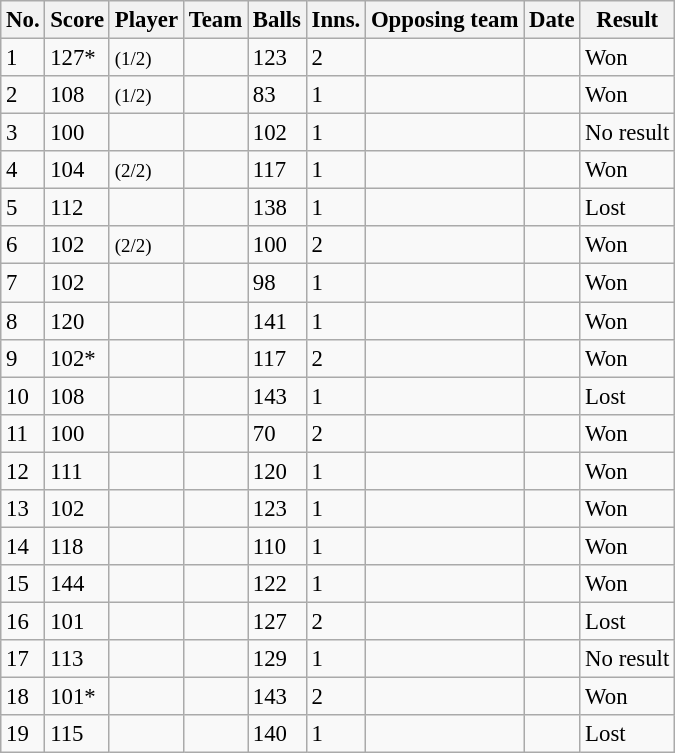<table class="wikitable sortable" style="font-size:95%">
<tr>
<th>No.</th>
<th>Score</th>
<th>Player</th>
<th>Team</th>
<th>Balls</th>
<th>Inns.</th>
<th>Opposing team</th>
<th>Date</th>
<th>Result</th>
</tr>
<tr>
<td>1</td>
<td> 127*</td>
<td> <small>(1/2)</small></td>
<td></td>
<td>123</td>
<td>2</td>
<td></td>
<td></td>
<td>Won</td>
</tr>
<tr>
<td>2</td>
<td> 108</td>
<td> <small>(1/2)</small></td>
<td></td>
<td>83</td>
<td>1</td>
<td></td>
<td></td>
<td>Won</td>
</tr>
<tr>
<td>3</td>
<td> 100</td>
<td></td>
<td></td>
<td>102</td>
<td>1</td>
<td></td>
<td></td>
<td>No result</td>
</tr>
<tr>
<td>4</td>
<td> 104</td>
<td> <small>(2/2)</small></td>
<td></td>
<td>117</td>
<td>1</td>
<td></td>
<td></td>
<td>Won</td>
</tr>
<tr>
<td>5</td>
<td> 112</td>
<td></td>
<td></td>
<td>138</td>
<td>1</td>
<td></td>
<td></td>
<td>Lost</td>
</tr>
<tr>
<td>6</td>
<td> 102</td>
<td> <small>(2/2)</small></td>
<td></td>
<td>100</td>
<td>2</td>
<td></td>
<td></td>
<td>Won</td>
</tr>
<tr>
<td>7</td>
<td> 102</td>
<td></td>
<td></td>
<td>98</td>
<td>1</td>
<td></td>
<td></td>
<td>Won</td>
</tr>
<tr>
<td>8</td>
<td> 120</td>
<td></td>
<td></td>
<td>141</td>
<td>1</td>
<td></td>
<td></td>
<td>Won</td>
</tr>
<tr>
<td>9</td>
<td> 102*</td>
<td></td>
<td></td>
<td>117</td>
<td>2</td>
<td></td>
<td></td>
<td>Won</td>
</tr>
<tr>
<td>10</td>
<td> 108</td>
<td></td>
<td></td>
<td>143</td>
<td>1</td>
<td></td>
<td></td>
<td>Lost</td>
</tr>
<tr>
<td>11</td>
<td> 100</td>
<td></td>
<td></td>
<td>70</td>
<td>2</td>
<td></td>
<td></td>
<td>Won</td>
</tr>
<tr>
<td>12</td>
<td> 111</td>
<td></td>
<td></td>
<td>120</td>
<td>1</td>
<td></td>
<td></td>
<td>Won</td>
</tr>
<tr>
<td>13</td>
<td> 102</td>
<td></td>
<td></td>
<td>123</td>
<td>1</td>
<td></td>
<td></td>
<td>Won</td>
</tr>
<tr>
<td>14</td>
<td> 118</td>
<td></td>
<td></td>
<td>110</td>
<td>1</td>
<td></td>
<td></td>
<td>Won</td>
</tr>
<tr>
<td>15</td>
<td> 144</td>
<td></td>
<td></td>
<td>122</td>
<td>1</td>
<td></td>
<td></td>
<td>Won</td>
</tr>
<tr>
<td>16</td>
<td> 101</td>
<td></td>
<td></td>
<td>127</td>
<td>2</td>
<td></td>
<td></td>
<td>Lost</td>
</tr>
<tr>
<td>17</td>
<td> 113</td>
<td></td>
<td></td>
<td>129</td>
<td>1</td>
<td></td>
<td></td>
<td>No result</td>
</tr>
<tr>
<td>18</td>
<td> 101*</td>
<td></td>
<td></td>
<td>143</td>
<td>2</td>
<td></td>
<td></td>
<td>Won</td>
</tr>
<tr>
<td>19</td>
<td> 115</td>
<td></td>
<td></td>
<td>140</td>
<td>1</td>
<td></td>
<td></td>
<td>Lost</td>
</tr>
</table>
